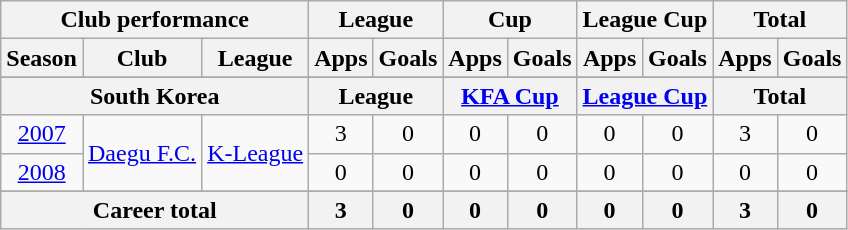<table class="wikitable" style="text-align:center">
<tr>
<th colspan=3>Club performance</th>
<th colspan=2>League</th>
<th colspan=2>Cup</th>
<th colspan=2>League Cup</th>
<th colspan=2>Total</th>
</tr>
<tr>
<th>Season</th>
<th>Club</th>
<th>League</th>
<th>Apps</th>
<th>Goals</th>
<th>Apps</th>
<th>Goals</th>
<th>Apps</th>
<th>Goals</th>
<th>Apps</th>
<th>Goals</th>
</tr>
<tr>
</tr>
<tr>
<th colspan=3>South Korea</th>
<th colspan=2>League</th>
<th colspan=2><a href='#'>KFA Cup</a></th>
<th colspan=2><a href='#'>League Cup</a></th>
<th colspan=2>Total</th>
</tr>
<tr>
<td><a href='#'>2007</a></td>
<td rowspan="2"><a href='#'>Daegu F.C.</a></td>
<td rowspan="2"><a href='#'>K-League</a></td>
<td>3</td>
<td>0</td>
<td>0</td>
<td>0</td>
<td>0</td>
<td>0</td>
<td>3</td>
<td>0</td>
</tr>
<tr>
<td><a href='#'>2008</a></td>
<td>0</td>
<td>0</td>
<td>0</td>
<td>0</td>
<td>0</td>
<td>0</td>
<td>0</td>
<td>0</td>
</tr>
<tr>
</tr>
<tr>
<th colspan=3>Career total</th>
<th>3</th>
<th>0</th>
<th>0</th>
<th>0</th>
<th>0</th>
<th>0</th>
<th>3</th>
<th>0</th>
</tr>
</table>
